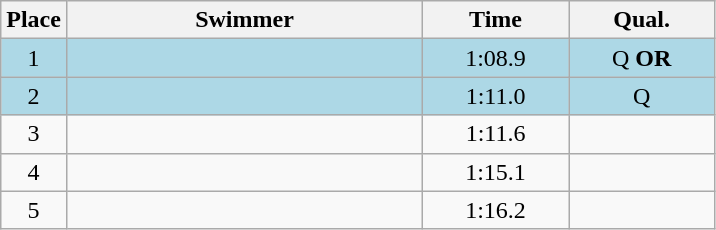<table class=wikitable style="text-align:center">
<tr>
<th>Place</th>
<th width=230>Swimmer</th>
<th width=90>Time</th>
<th width=90>Qual.</th>
</tr>
<tr bgcolor=lightblue>
<td>1</td>
<td align=left></td>
<td>1:08.9</td>
<td>Q <strong>OR</strong></td>
</tr>
<tr bgcolor=lightblue>
<td>2</td>
<td align=left></td>
<td>1:11.0</td>
<td>Q</td>
</tr>
<tr>
<td>3</td>
<td align=left></td>
<td>1:11.6</td>
<td></td>
</tr>
<tr>
<td>4</td>
<td align=left></td>
<td>1:15.1</td>
<td></td>
</tr>
<tr>
<td>5</td>
<td align=left></td>
<td>1:16.2</td>
<td></td>
</tr>
</table>
